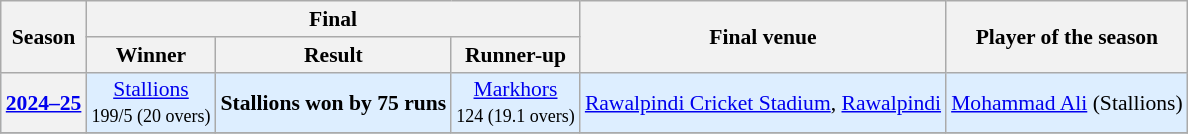<table class="wikitable sortable" style="font-size:90%; text-align: center;">
<tr>
<th rowspan="2">Season</th>
<th colspan="3">Final</th>
<th rowspan="2">Final venue</th>
<th rowspan="2">Player of the season</th>
</tr>
<tr>
<th>Winner</th>
<th>Result</th>
<th>Runner-up</th>
</tr>
<tr style="background:#ddeeff">
<th><a href='#'>2024–25</a></th>
<td><a href='#'>Stallions</a><br><small>199/5 (20 overs)</small></td>
<td><strong>Stallions won by 75 runs</strong><br></td>
<td><a href='#'>Markhors</a><br><small>124 (19.1 overs)</small></td>
<td><a href='#'>Rawalpindi Cricket Stadium</a>, <a href='#'>Rawalpindi</a></td>
<td><a href='#'>Mohammad Ali</a> (Stallions)</td>
</tr>
<tr>
</tr>
</table>
